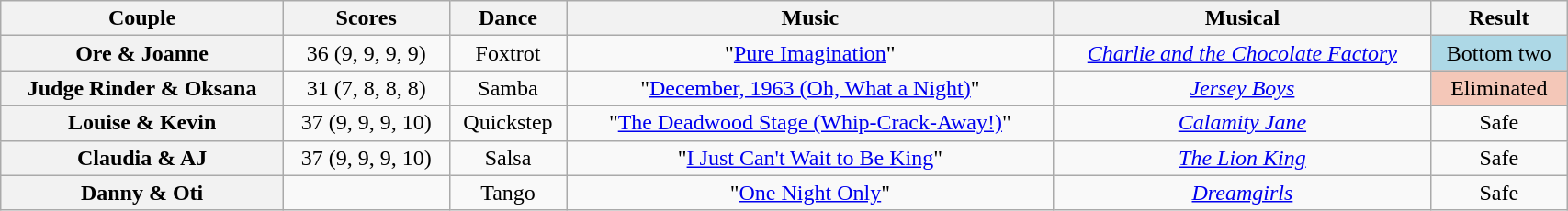<table class="wikitable sortable" style="text-align:center; width:90%">
<tr>
<th scope="col">Couple</th>
<th scope="col">Scores</th>
<th scope="col" class="unsortable">Dance</th>
<th scope="col" class="unsortable">Music</th>
<th scope="col" class="unsortable">Musical</th>
<th scope="col" class="unsortable">Result</th>
</tr>
<tr>
<th scope="row">Ore & Joanne</th>
<td>36 (9, 9, 9, 9)</td>
<td>Foxtrot</td>
<td>"<a href='#'>Pure Imagination</a>"</td>
<td><em><a href='#'>Charlie and the Chocolate Factory</a></em></td>
<td bgcolor="lightblue">Bottom two</td>
</tr>
<tr>
<th scope="row">Judge Rinder & Oksana</th>
<td>31 (7, 8, 8, 8)</td>
<td>Samba</td>
<td>"<a href='#'>December, 1963 (Oh, What a Night)</a>"</td>
<td><em><a href='#'>Jersey Boys</a></em></td>
<td bgcolor="f4c7b8">Eliminated</td>
</tr>
<tr>
<th scope="row">Louise & Kevin</th>
<td>37 (9, 9, 9, 10)</td>
<td>Quickstep</td>
<td>"<a href='#'>The Deadwood Stage (Whip-Crack-Away!)</a>"</td>
<td><em><a href='#'>Calamity Jane</a></em></td>
<td>Safe</td>
</tr>
<tr>
<th scope="row">Claudia & AJ</th>
<td>37 (9, 9, 9, 10)</td>
<td>Salsa</td>
<td>"<a href='#'>I Just Can't Wait to Be King</a>"</td>
<td><em><a href='#'>The Lion King</a></em></td>
<td>Safe</td>
</tr>
<tr>
<th scope="row">Danny & Oti</th>
<td></td>
<td>Tango</td>
<td>"<a href='#'>One Night Only</a>"</td>
<td><em><a href='#'>Dreamgirls</a></em></td>
<td>Safe</td>
</tr>
</table>
